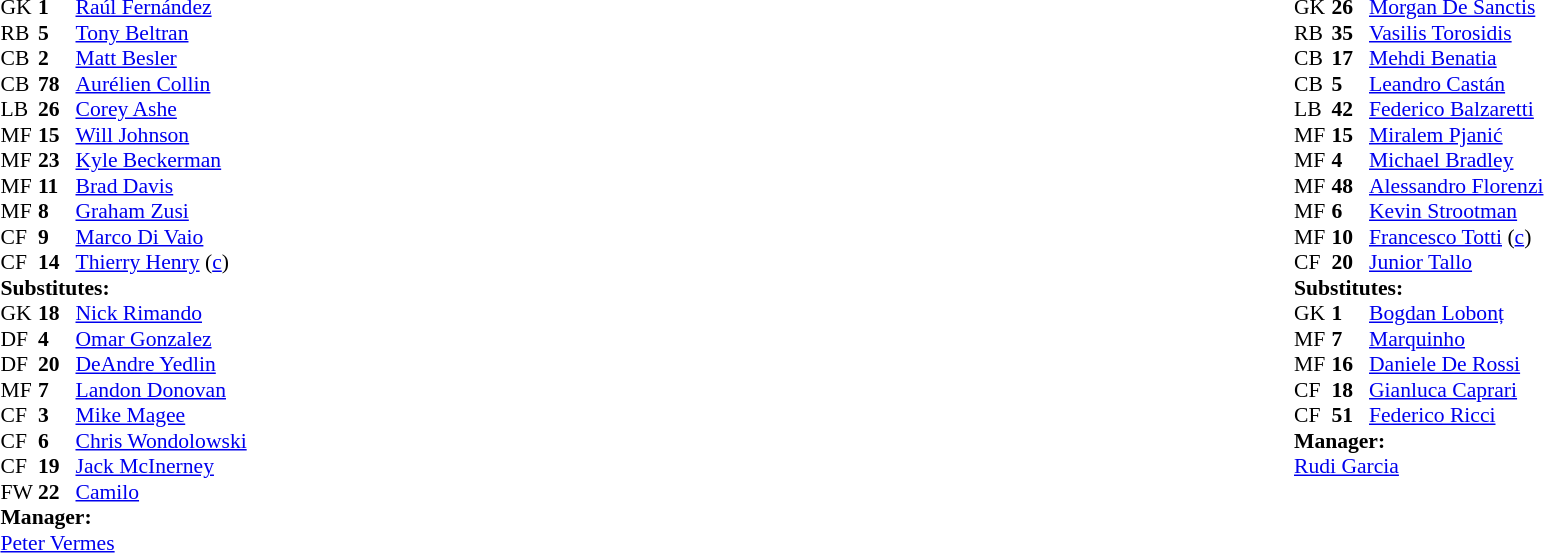<table width="100%">
<tr>
<td valign="top" width="50%"><br><table style="font-size: 90%" cellspacing="0" cellpadding="0">
<tr>
<td colspan="4"></td>
</tr>
<tr>
<th width=25></th>
<th width=25></th>
</tr>
<tr>
<td>GK</td>
<td><strong>1</strong></td>
<td> <a href='#'>Raúl Fernández</a></td>
<td></td>
<td></td>
</tr>
<tr>
<td>RB</td>
<td><strong>5</strong></td>
<td> <a href='#'>Tony Beltran</a></td>
<td></td>
<td></td>
</tr>
<tr>
<td>CB</td>
<td><strong>2</strong></td>
<td> <a href='#'>Matt Besler</a></td>
<td></td>
<td></td>
</tr>
<tr>
<td>CB</td>
<td><strong>78</strong></td>
<td> <a href='#'>Aurélien Collin</a></td>
<td></td>
<td></td>
</tr>
<tr>
<td>LB</td>
<td><strong>26</strong></td>
<td> <a href='#'>Corey Ashe</a></td>
<td></td>
<td></td>
</tr>
<tr>
<td>MF</td>
<td><strong>15</strong></td>
<td> <a href='#'>Will Johnson</a></td>
<td></td>
<td></td>
</tr>
<tr>
<td>MF</td>
<td><strong>23</strong></td>
<td> <a href='#'>Kyle Beckerman</a></td>
<td></td>
<td></td>
</tr>
<tr>
<td>MF</td>
<td><strong>11</strong></td>
<td> <a href='#'>Brad Davis</a></td>
<td></td>
<td></td>
</tr>
<tr>
<td>MF</td>
<td><strong>8</strong></td>
<td> <a href='#'>Graham Zusi</a></td>
<td></td>
<td></td>
</tr>
<tr>
<td>CF</td>
<td><strong>9</strong></td>
<td> <a href='#'>Marco Di Vaio</a></td>
<td></td>
<td></td>
</tr>
<tr>
<td>CF</td>
<td><strong>14</strong></td>
<td> <a href='#'>Thierry Henry</a> (<a href='#'>c</a>)</td>
<td></td>
<td></td>
</tr>
<tr>
<td colspan=3><strong>Substitutes:</strong></td>
</tr>
<tr>
<td>GK</td>
<td><strong>18</strong></td>
<td> <a href='#'>Nick Rimando</a></td>
<td></td>
<td></td>
</tr>
<tr>
<td>DF</td>
<td><strong>4</strong></td>
<td> <a href='#'>Omar Gonzalez</a></td>
<td></td>
<td></td>
</tr>
<tr>
<td>DF</td>
<td><strong>20</strong></td>
<td> <a href='#'>DeAndre Yedlin</a></td>
<td></td>
<td></td>
</tr>
<tr>
<td>MF</td>
<td><strong>7</strong></td>
<td> <a href='#'>Landon Donovan</a></td>
<td></td>
<td></td>
</tr>
<tr>
<td>CF</td>
<td><strong>3</strong></td>
<td> <a href='#'>Mike Magee</a></td>
<td></td>
<td></td>
</tr>
<tr>
<td>CF</td>
<td><strong>6</strong></td>
<td> <a href='#'>Chris Wondolowski</a></td>
<td></td>
<td></td>
</tr>
<tr>
<td>CF</td>
<td><strong>19</strong></td>
<td> <a href='#'>Jack McInerney</a></td>
<td></td>
<td></td>
</tr>
<tr>
<td>FW</td>
<td><strong>22</strong></td>
<td> <a href='#'>Camilo</a></td>
<td></td>
<td></td>
</tr>
<tr>
<td colspan=3><strong>Manager:</strong></td>
</tr>
<tr>
<td colspan=4> <a href='#'>Peter Vermes</a></td>
</tr>
</table>
</td>
<td valign="top"></td>
<td valign="top" width="50%"><br><table style="font-size: 90%" cellspacing="0" cellpadding="0" align=center>
<tr>
<td colspan="4"></td>
</tr>
<tr>
<th width=25></th>
<th width=25></th>
</tr>
<tr>
<td>GK</td>
<td><strong>26</strong></td>
<td> <a href='#'>Morgan De Sanctis</a></td>
<td></td>
<td></td>
</tr>
<tr>
<td>RB</td>
<td><strong>35</strong></td>
<td> <a href='#'>Vasilis Torosidis</a></td>
<td></td>
<td></td>
</tr>
<tr>
<td>CB</td>
<td><strong>17</strong></td>
<td> <a href='#'>Mehdi Benatia</a></td>
<td></td>
<td></td>
</tr>
<tr>
<td>CB</td>
<td><strong>5</strong></td>
<td> <a href='#'>Leandro Castán</a></td>
<td></td>
<td></td>
</tr>
<tr>
<td>LB</td>
<td><strong>42</strong></td>
<td> <a href='#'>Federico Balzaretti</a></td>
<td></td>
<td></td>
</tr>
<tr>
<td>MF</td>
<td><strong>15</strong></td>
<td> <a href='#'>Miralem Pjanić</a></td>
<td></td>
<td></td>
</tr>
<tr>
<td>MF</td>
<td><strong>4</strong></td>
<td> <a href='#'>Michael Bradley</a></td>
<td></td>
<td></td>
</tr>
<tr>
<td>MF</td>
<td><strong>48</strong></td>
<td> <a href='#'>Alessandro Florenzi</a></td>
<td></td>
<td></td>
</tr>
<tr>
<td>MF</td>
<td><strong>6</strong></td>
<td> <a href='#'>Kevin Strootman</a></td>
<td></td>
<td></td>
</tr>
<tr>
<td>MF</td>
<td><strong>10</strong></td>
<td> <a href='#'>Francesco Totti</a> (<a href='#'>c</a>)</td>
<td></td>
<td></td>
</tr>
<tr>
<td>CF</td>
<td><strong>20</strong></td>
<td> <a href='#'>Junior Tallo</a></td>
<td></td>
<td></td>
</tr>
<tr>
<td colspan=3><strong>Substitutes:</strong></td>
</tr>
<tr>
<td>GK</td>
<td><strong>1</strong></td>
<td> <a href='#'>Bogdan Lobonț</a></td>
<td></td>
<td></td>
</tr>
<tr>
<td>MF</td>
<td><strong>7</strong></td>
<td> <a href='#'>Marquinho</a></td>
<td></td>
<td></td>
</tr>
<tr>
<td>MF</td>
<td><strong>16</strong></td>
<td> <a href='#'>Daniele De Rossi</a></td>
<td></td>
<td></td>
</tr>
<tr>
<td>CF</td>
<td><strong>18</strong></td>
<td> <a href='#'>Gianluca Caprari</a></td>
<td></td>
<td></td>
</tr>
<tr>
<td>CF</td>
<td><strong>51</strong></td>
<td> <a href='#'>Federico Ricci</a></td>
<td></td>
<td></td>
</tr>
<tr>
<td colspan=3><strong>Manager:</strong></td>
</tr>
<tr>
<td colspan=4> <a href='#'>Rudi Garcia</a></td>
</tr>
</table>
</td>
</tr>
</table>
